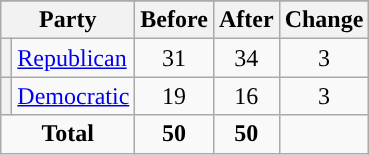<table class="wikitable" style="text-align:center;">
<tr>
</tr>
<tr>
<th colspan=2>Party</th>
<th>Before</th>
<th>After</th>
<th>Change</th>
</tr>
<tr>
<th style="background-color:"></th>
<td style="text-align:left;"><a href='#'>Republican</a></td>
<td>31</td>
<td>34</td>
<td> 3</td>
</tr>
<tr>
<th style="background-color:"></th>
<td style="text-align:left;"><a href='#'>Democratic</a></td>
<td>19</td>
<td>16</td>
<td> 3</td>
</tr>
<tr>
<td colspan=2><strong>Total</strong></td>
<td><strong>50</strong></td>
<td><strong>50</strong></td>
<td></td>
</tr>
</table>
